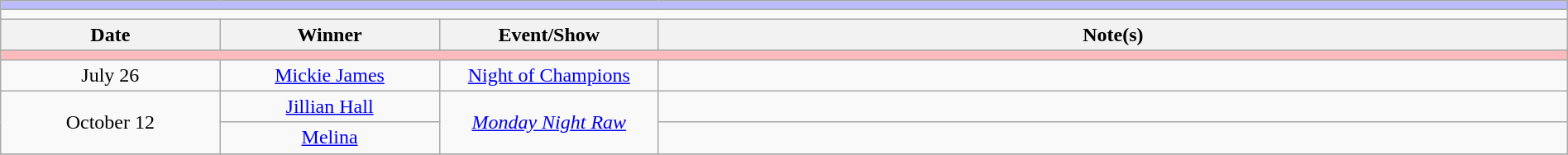<table class="wikitable" style="text-align:center; width:100%;">
<tr style="background:#BBF;">
<td colspan="5"></td>
</tr>
<tr>
<td colspan="5"><strong></strong></td>
</tr>
<tr>
<th width=14%>Date</th>
<th width=14%>Winner</th>
<th width=14%>Event/Show</th>
<th width=58%>Note(s)</th>
</tr>
<tr>
</tr>
<tr style="background:#FBB;">
<td colspan="5"></td>
</tr>
<tr>
<td>July 26</td>
<td><a href='#'>Mickie James</a></td>
<td><a href='#'>Night of Champions</a></td>
<td align=left></td>
</tr>
<tr>
<td rowspan=2>October 12</td>
<td><a href='#'>Jillian Hall</a></td>
<td rowspan=2><em><a href='#'>Monday Night Raw</a></em></td>
<td></td>
</tr>
<tr>
<td><a href='#'>Melina</a></td>
<td align=left></td>
</tr>
<tr>
</tr>
</table>
